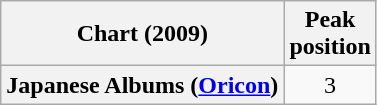<table class="wikitable plainrowheaders">
<tr>
<th>Chart (2009)</th>
<th>Peak<br>position</th>
</tr>
<tr>
<th scope="row">Japanese Albums (<a href='#'>Oricon</a>)</th>
<td align="center">3</td>
</tr>
</table>
